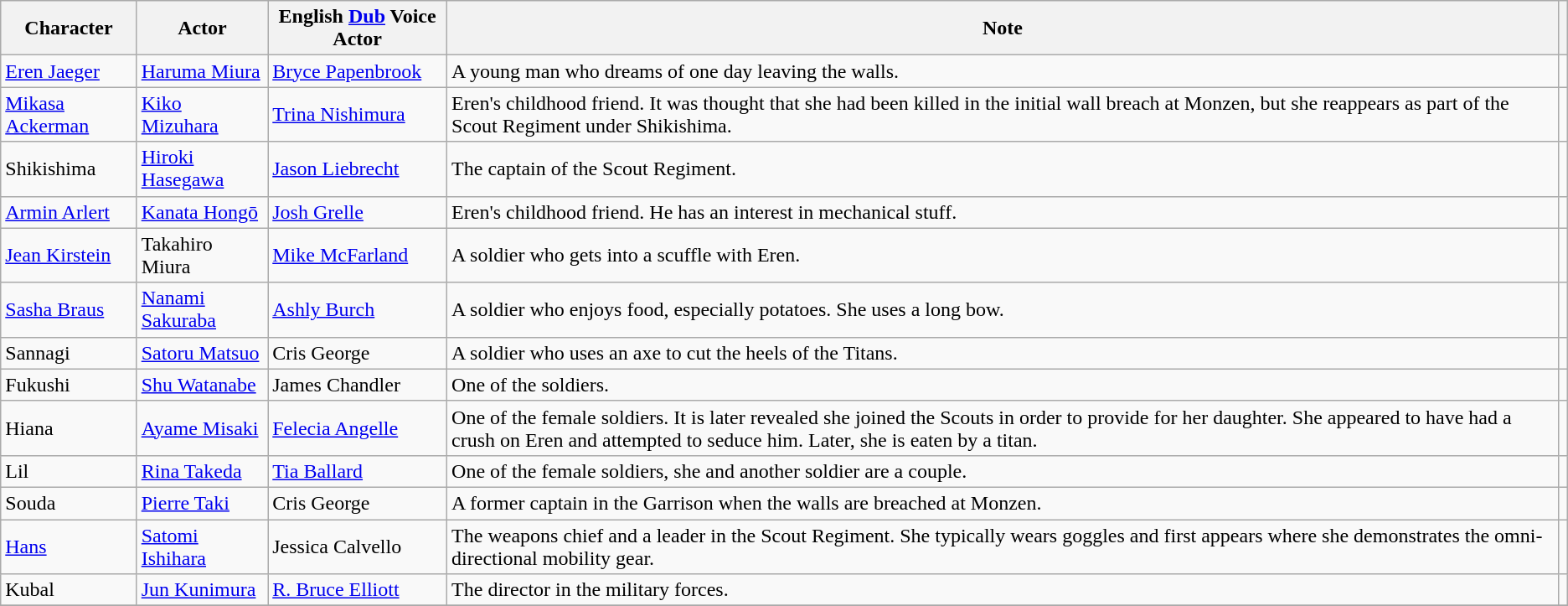<table class="wikitable">
<tr>
<th>Character</th>
<th>Actor</th>
<th>English <a href='#'>Dub</a> Voice Actor</th>
<th>Note</th>
<th class="unsortable"></th>
</tr>
<tr>
<td><a href='#'>Eren Jaeger</a></td>
<td><a href='#'>Haruma Miura</a></td>
<td><a href='#'>Bryce Papenbrook</a></td>
<td>A young man who dreams of one day leaving the walls.</td>
<td></td>
</tr>
<tr>
<td><a href='#'>Mikasa Ackerman</a></td>
<td><a href='#'>Kiko Mizuhara</a></td>
<td><a href='#'>Trina Nishimura</a></td>
<td>Eren's childhood friend. It was thought that she had been killed in the initial wall breach at Monzen, but she reappears as part of the Scout Regiment under Shikishima.</td>
<td></td>
</tr>
<tr>
<td>Shikishima</td>
<td><a href='#'>Hiroki Hasegawa</a></td>
<td><a href='#'>Jason Liebrecht</a></td>
<td>The captain of the Scout Regiment.</td>
<td></td>
</tr>
<tr>
<td><a href='#'>Armin Arlert</a></td>
<td><a href='#'>Kanata Hongō</a></td>
<td><a href='#'>Josh Grelle</a></td>
<td>Eren's childhood friend. He has an interest in mechanical stuff.</td>
<td></td>
</tr>
<tr>
<td><a href='#'>Jean Kirstein</a></td>
<td>Takahiro Miura</td>
<td><a href='#'>Mike McFarland</a></td>
<td>A soldier who gets into a scuffle with Eren.</td>
<td></td>
</tr>
<tr>
<td><a href='#'>Sasha Braus</a></td>
<td><a href='#'>Nanami Sakuraba</a></td>
<td><a href='#'>Ashly Burch</a></td>
<td>A soldier who enjoys food, especially potatoes. She uses a long bow.</td>
<td></td>
</tr>
<tr>
<td>Sannagi</td>
<td><a href='#'>Satoru Matsuo</a></td>
<td>Cris George</td>
<td>A soldier who uses an axe to cut the heels of the Titans.</td>
<td></td>
</tr>
<tr>
<td>Fukushi</td>
<td><a href='#'>Shu Watanabe</a></td>
<td>James Chandler</td>
<td>One of the soldiers.</td>
<td></td>
</tr>
<tr>
<td>Hiana</td>
<td><a href='#'>Ayame Misaki</a></td>
<td><a href='#'>Felecia Angelle</a></td>
<td>One of the female soldiers. It is later revealed she joined the Scouts in order to provide for her daughter. She appeared to have had a crush on Eren and attempted to seduce him. Later, she is eaten by a titan.</td>
<td></td>
</tr>
<tr>
<td>Lil</td>
<td><a href='#'>Rina Takeda</a></td>
<td><a href='#'>Tia Ballard</a></td>
<td>One of the female soldiers, she and another soldier are a couple.</td>
<td></td>
</tr>
<tr>
<td>Souda</td>
<td><a href='#'>Pierre Taki</a></td>
<td>Cris George</td>
<td>A former captain in the Garrison when the walls are breached at Monzen.</td>
<td></td>
</tr>
<tr>
<td><a href='#'>Hans</a></td>
<td><a href='#'>Satomi Ishihara</a></td>
<td>Jessica Calvello</td>
<td>The weapons chief and a leader in the Scout Regiment. She typically wears goggles and first appears where she demonstrates the omni-directional mobility gear.</td>
<td></td>
</tr>
<tr>
<td>Kubal</td>
<td><a href='#'>Jun Kunimura</a></td>
<td><a href='#'>R. Bruce Elliott</a></td>
<td>The director in the military forces.</td>
<td></td>
</tr>
<tr>
</tr>
</table>
